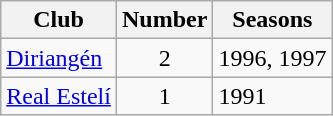<table class="wikitable sortable">
<tr>
<th>Club</th>
<th>Number</th>
<th>Seasons</th>
</tr>
<tr>
<td><a href='#'>Diriangén</a></td>
<td style="text-align:center">2</td>
<td>1996, 1997</td>
</tr>
<tr>
<td><a href='#'>Real Estelí</a></td>
<td style="text-align:center">1</td>
<td>1991</td>
</tr>
</table>
